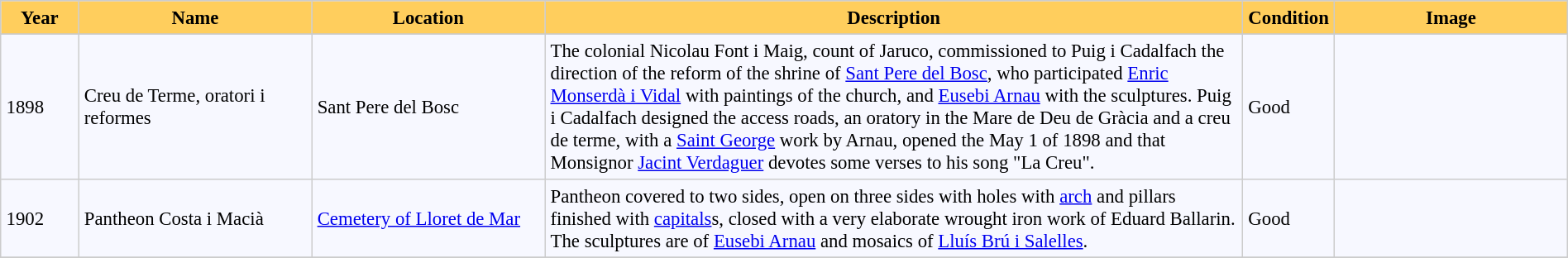<table bgcolor="#f7f8ff" cellpadding="4" cellspacing="0" border="1" style="font-size: 95%; border: #cccccc solid 1px; border-collapse: collapse;">
<tr>
<th width="5%" style="background:#ffce5d;">Year</th>
<th width="15%" style="background:#ffce5d;">Name</th>
<th width="15%" style="background:#ffce5d;">Location</th>
<th width="45%" style="background:#ffce5d;">Description</th>
<th width="5%" style="background:#ffce5d;">Condition</th>
<th width="15%" style="background:#ffce5d;">Image</th>
</tr>
<tr ---->
</tr>
<tr>
<td>1898</td>
<td>Creu de Terme, oratori i reformes</td>
<td>Sant Pere del Bosc<br> <small></small></td>
<td>The colonial Nicolau Font i Maig, count of Jaruco, commissioned to Puig i Cadalfach the direction of the reform of the shrine of <a href='#'>Sant Pere del Bosc</a>, who participated <a href='#'>Enric Monserdà i Vidal</a> with paintings of the church, and <a href='#'>Eusebi Arnau</a> with the sculptures. Puig i Cadalfach designed the access roads, an oratory in the Mare de Deu de Gràcia and a creu de terme, with a <a href='#'>Saint George</a> work by Arnau, opened the May 1 of 1898 and that Monsignor <a href='#'>Jacint Verdaguer</a> devotes some verses to his song "La Creu".</td>
<td>Good</td>
<td> <br><br>  <br><br> </td>
</tr>
<tr>
<td>1902</td>
<td>Pantheon Costa i Macià</td>
<td><a href='#'>Cemetery of Lloret de Mar</a><br> <small></small></td>
<td>Pantheon covered to two sides, open on three sides with holes with <a href='#'>arch</a> and pillars finished with <a href='#'>capitals</a>s, closed with a very elaborate wrought iron work of Eduard Ballarin. The sculptures are of <a href='#'>Eusebi Arnau</a> and mosaics of <a href='#'>Lluís Brú i Salelles</a>.</td>
<td>Good</td>
<td></td>
</tr>
<tr>
</tr>
</table>
